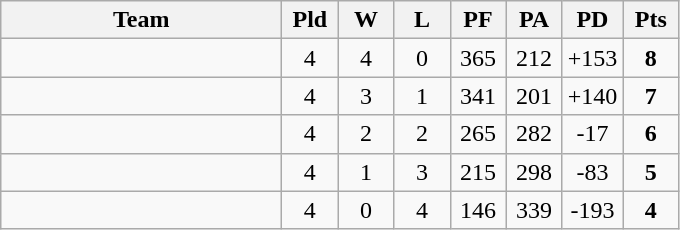<table class=wikitable style="text-align:center">
<tr>
<th width=180>Team</th>
<th width=30>Pld</th>
<th width=30>W</th>
<th width=30>L</th>
<th width=30>PF</th>
<th width=30>PA</th>
<th width=30>PD</th>
<th width=30>Pts</th>
</tr>
<tr align=center bgcolor=>
<td align=left></td>
<td>4</td>
<td>4</td>
<td>0</td>
<td>365</td>
<td>212</td>
<td>+153</td>
<td><strong>8</strong></td>
</tr>
<tr align=center bgcolor=>
<td align=left></td>
<td>4</td>
<td>3</td>
<td>1</td>
<td>341</td>
<td>201</td>
<td>+140</td>
<td><strong>7</strong></td>
</tr>
<tr align=center bgcolor=>
<td align=left></td>
<td>4</td>
<td>2</td>
<td>2</td>
<td>265</td>
<td>282</td>
<td>-17</td>
<td><strong>6</strong></td>
</tr>
<tr align=center bgcolor=>
<td align=left></td>
<td>4</td>
<td>1</td>
<td>3</td>
<td>215</td>
<td>298</td>
<td>-83</td>
<td><strong>5</strong></td>
</tr>
<tr align=center bgcolor=>
<td align=left></td>
<td>4</td>
<td>0</td>
<td>4</td>
<td>146</td>
<td>339</td>
<td>-193</td>
<td><strong>4</strong></td>
</tr>
</table>
